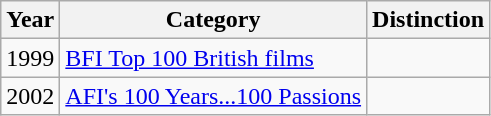<table class="wikitable plainrowheaders">
<tr>
<th>Year</th>
<th>Category</th>
<th>Distinction</th>
</tr>
<tr>
<td>1999</td>
<td><a href='#'>BFI Top 100 British films</a></td>
<td></td>
</tr>
<tr>
<td>2002</td>
<td><a href='#'>AFI's 100 Years...100 Passions</a></td>
<td></td>
</tr>
</table>
